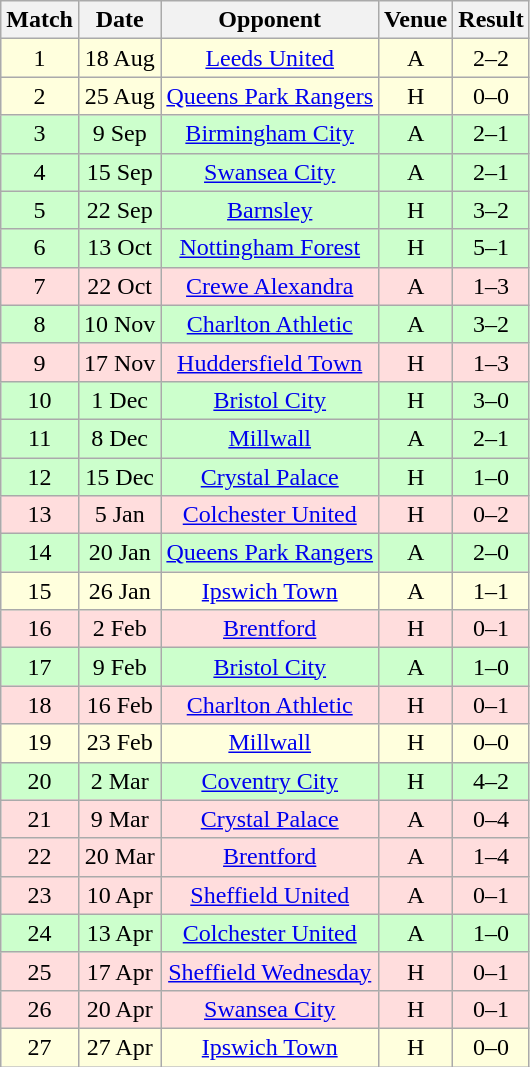<table class="wikitable" style="text-align:center;">
<tr>
<th>Match</th>
<th>Date</th>
<th>Opponent</th>
<th>Venue</th>
<th>Result</th>
</tr>
<tr style="background:#ffd;">
<td>1</td>
<td>18 Aug</td>
<td><a href='#'>Leeds United</a></td>
<td>A</td>
<td>2–2</td>
</tr>
<tr style="background:#ffd;">
<td>2</td>
<td>25 Aug</td>
<td><a href='#'>Queens Park Rangers</a></td>
<td>H</td>
<td>0–0</td>
</tr>
<tr style="background:#cfc;">
<td>3</td>
<td>9 Sep</td>
<td><a href='#'>Birmingham City</a></td>
<td>A</td>
<td>2–1</td>
</tr>
<tr style="background:#cfc;">
<td>4</td>
<td>15 Sep</td>
<td><a href='#'>Swansea City</a></td>
<td>A</td>
<td>2–1</td>
</tr>
<tr style="background:#cfc;">
<td>5</td>
<td>22 Sep</td>
<td><a href='#'>Barnsley</a></td>
<td>H</td>
<td>3–2</td>
</tr>
<tr style="background:#cfc;">
<td>6</td>
<td>13 Oct</td>
<td><a href='#'>Nottingham Forest</a></td>
<td>H</td>
<td>5–1</td>
</tr>
<tr style="background:#fdd;">
<td>7</td>
<td>22 Oct</td>
<td><a href='#'>Crewe Alexandra</a></td>
<td>A</td>
<td>1–3</td>
</tr>
<tr style="background:#cfc;">
<td>8</td>
<td>10 Nov</td>
<td><a href='#'>Charlton Athletic</a></td>
<td>A</td>
<td>3–2</td>
</tr>
<tr style="background:#fdd;">
<td>9</td>
<td>17 Nov</td>
<td><a href='#'>Huddersfield Town</a></td>
<td>H</td>
<td>1–3</td>
</tr>
<tr style="background:#cfc;">
<td>10</td>
<td>1 Dec</td>
<td><a href='#'>Bristol City</a></td>
<td>H</td>
<td>3–0</td>
</tr>
<tr style="background:#cfc;">
<td>11</td>
<td>8 Dec</td>
<td><a href='#'>Millwall</a></td>
<td>A</td>
<td>2–1</td>
</tr>
<tr style="background:#cfc;">
<td>12</td>
<td>15 Dec</td>
<td><a href='#'>Crystal Palace</a></td>
<td>H</td>
<td>1–0</td>
</tr>
<tr style="background:#fdd;">
<td>13</td>
<td>5 Jan</td>
<td><a href='#'>Colchester United</a></td>
<td>H</td>
<td>0–2</td>
</tr>
<tr style="background:#cfc;">
<td>14</td>
<td>20 Jan</td>
<td><a href='#'>Queens Park Rangers</a></td>
<td>A</td>
<td>2–0</td>
</tr>
<tr style="background:#ffd;">
<td>15</td>
<td>26 Jan</td>
<td><a href='#'>Ipswich Town</a></td>
<td>A</td>
<td>1–1</td>
</tr>
<tr style="background:#fdd;">
<td>16</td>
<td>2 Feb</td>
<td><a href='#'>Brentford</a></td>
<td>H</td>
<td>0–1</td>
</tr>
<tr style="background:#cfc;">
<td>17</td>
<td>9 Feb</td>
<td><a href='#'>Bristol City</a></td>
<td>A</td>
<td>1–0</td>
</tr>
<tr style="background:#fdd;">
<td>18</td>
<td>16 Feb</td>
<td><a href='#'>Charlton Athletic</a></td>
<td>H</td>
<td>0–1</td>
</tr>
<tr style="background:#ffd;">
<td>19</td>
<td>23 Feb</td>
<td><a href='#'>Millwall</a></td>
<td>H</td>
<td>0–0</td>
</tr>
<tr style="background:#cfc;">
<td>20</td>
<td>2 Mar</td>
<td><a href='#'>Coventry City</a></td>
<td>H</td>
<td>4–2</td>
</tr>
<tr style="background:#fdd;">
<td>21</td>
<td>9 Mar</td>
<td><a href='#'>Crystal Palace</a></td>
<td>A</td>
<td>0–4</td>
</tr>
<tr style="background:#fdd;">
<td>22</td>
<td>20 Mar</td>
<td><a href='#'>Brentford</a></td>
<td>A</td>
<td>1–4</td>
</tr>
<tr style="background:#fdd;">
<td>23</td>
<td>10 Apr</td>
<td><a href='#'>Sheffield United</a></td>
<td>A</td>
<td>0–1</td>
</tr>
<tr style="background:#cfc;">
<td>24</td>
<td>13 Apr</td>
<td><a href='#'>Colchester United</a></td>
<td>A</td>
<td>1–0</td>
</tr>
<tr style="background:#fdd;">
<td>25</td>
<td>17 Apr</td>
<td><a href='#'>Sheffield Wednesday</a></td>
<td>H</td>
<td>0–1</td>
</tr>
<tr style="background:#fdd;">
<td>26</td>
<td>20 Apr</td>
<td><a href='#'>Swansea City</a></td>
<td>H</td>
<td>0–1</td>
</tr>
<tr style="background:#ffd;">
<td>27</td>
<td>27 Apr</td>
<td><a href='#'>Ipswich Town</a></td>
<td>H</td>
<td>0–0</td>
</tr>
</table>
